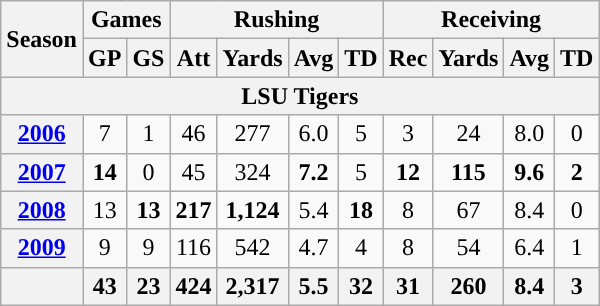<table class="wikitable" style="text-align:center;">
<tr>
<th rowspan="2">Season</th>
<th colspan="2">Games</th>
<th colspan="4">Rushing</th>
<th colspan="4">Receiving</th>
</tr>
<tr>
<th>GP</th>
<th>GS</th>
<th>Att</th>
<th>Yards</th>
<th>Avg</th>
<th>TD</th>
<th>Rec</th>
<th>Yards</th>
<th>Avg</th>
<th>TD</th>
</tr>
<tr>
<th colspan="15">LSU Tigers</th>
</tr>
<tr>
<th><a href='#'>2006</a></th>
<td>7</td>
<td>1</td>
<td>46</td>
<td>277</td>
<td>6.0</td>
<td>5</td>
<td>3</td>
<td>24</td>
<td>8.0</td>
<td>0</td>
</tr>
<tr>
<th><a href='#'>2007</a></th>
<td><strong>14</strong></td>
<td>0</td>
<td>45</td>
<td>324</td>
<td><strong>7.2</strong></td>
<td>5</td>
<td><strong>12</strong></td>
<td><strong>115</strong></td>
<td><strong>9.6</strong></td>
<td><strong>2</strong></td>
</tr>
<tr>
<th><a href='#'>2008</a></th>
<td>13</td>
<td><strong>13</strong></td>
<td><strong>217</strong></td>
<td><strong>1,124</strong></td>
<td>5.4</td>
<td><strong>18</strong></td>
<td>8</td>
<td>67</td>
<td>8.4</td>
<td>0</td>
</tr>
<tr>
<th><a href='#'>2009</a></th>
<td>9</td>
<td>9</td>
<td>116</td>
<td>542</td>
<td>4.7</td>
<td>4</td>
<td>8</td>
<td>54</td>
<td>6.4</td>
<td>1</td>
</tr>
<tr>
<th></th>
<th>43</th>
<th>23</th>
<th>424</th>
<th>2,317</th>
<th>5.5</th>
<th>32</th>
<th>31</th>
<th>260</th>
<th>8.4</th>
<th>3</th>
</tr>
</table>
